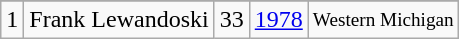<table class="wikitable">
<tr>
</tr>
<tr>
<td>1</td>
<td>Frank Lewandoski</td>
<td>33</td>
<td><a href='#'>1978</a></td>
<td style="font-size:80%;">Western Michigan</td>
</tr>
</table>
